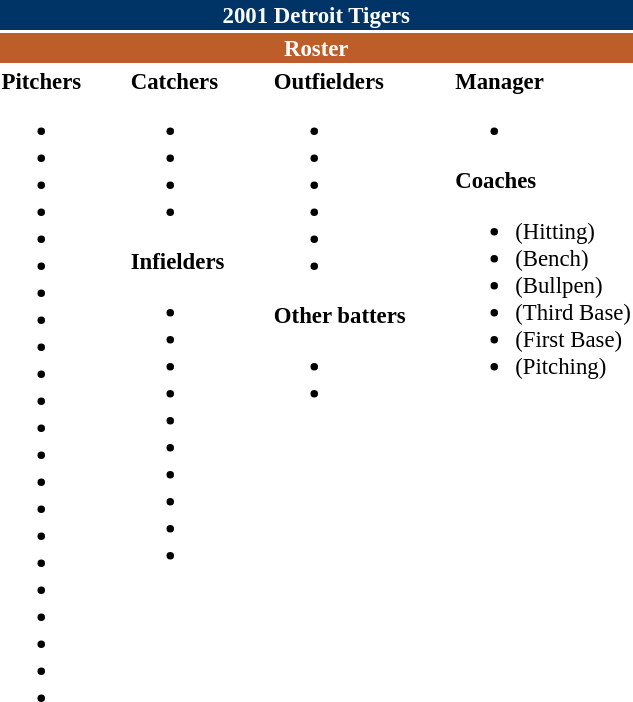<table class="toccolours" style="font-size: 95%;">
<tr>
<th colspan="10" style="background-color: #003366; color: white; text-align: center;">2001 Detroit Tigers</th>
</tr>
<tr>
<td colspan="10" style="background-color: #bd5d29; color: white; text-align: center;"><strong>Roster</strong></td>
</tr>
<tr>
<td valign="top"><strong>Pitchers</strong><br><ul><li></li><li></li><li></li><li></li><li></li><li></li><li></li><li></li><li></li><li></li><li></li><li></li><li></li><li></li><li></li><li></li><li></li><li></li><li></li><li></li><li></li><li></li></ul></td>
<td width="25px"></td>
<td valign="top"><strong>Catchers</strong><br><ul><li></li><li></li><li></li><li></li></ul><strong>Infielders</strong><ul><li></li><li></li><li></li><li></li><li></li><li></li><li></li><li></li><li></li><li></li></ul></td>
<td width="25px"></td>
<td valign="top"><strong>Outfielders</strong><br><ul><li></li><li></li><li></li><li></li><li></li><li></li></ul><strong>Other batters</strong><ul><li></li><li></li></ul></td>
<td width="25px"></td>
<td valign="top"><strong>Manager</strong><br><ul><li></li></ul><strong>Coaches</strong><ul><li> (Hitting)</li><li> (Bench)</li><li> (Bullpen)</li><li> (Third Base)</li><li> (First Base)</li><li> (Pitching)</li></ul></td>
</tr>
<tr>
</tr>
</table>
